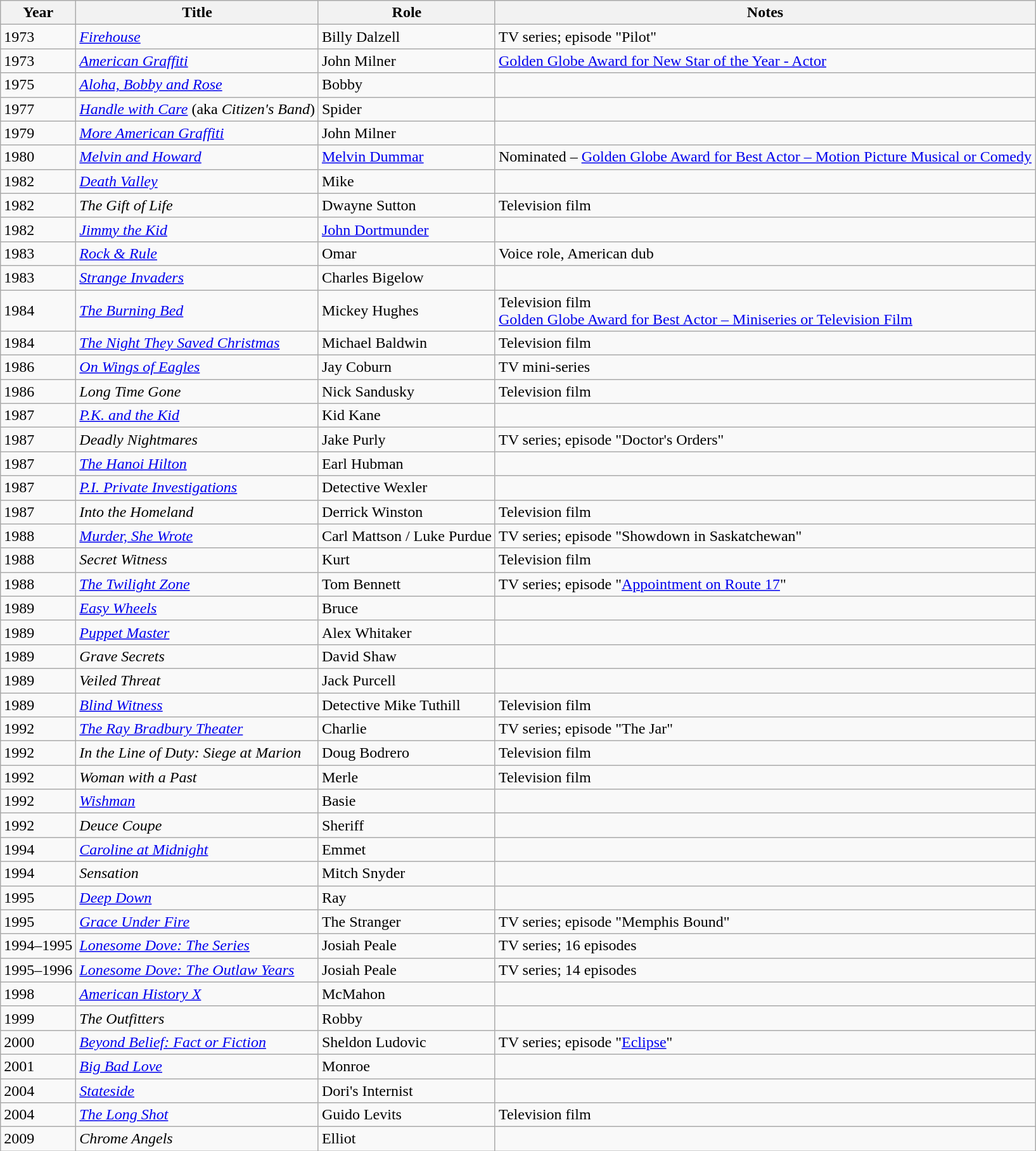<table class="wikitable sortable">
<tr>
<th>Year</th>
<th>Title</th>
<th>Role</th>
<th class="unsortable">Notes</th>
</tr>
<tr>
<td>1973</td>
<td><em><a href='#'>Firehouse</a></em></td>
<td>Billy Dalzell</td>
<td>TV series; episode "Pilot"</td>
</tr>
<tr>
<td>1973</td>
<td><em><a href='#'>American Graffiti</a></em></td>
<td>John Milner</td>
<td><a href='#'>Golden Globe Award for New Star of the Year - Actor</a></td>
</tr>
<tr>
<td>1975</td>
<td><em><a href='#'>Aloha, Bobby and Rose</a></em></td>
<td>Bobby</td>
<td></td>
</tr>
<tr>
<td>1977</td>
<td><em><a href='#'>Handle with Care</a></em> (aka <em>Citizen's Band</em>)</td>
<td>Spider</td>
<td></td>
</tr>
<tr>
<td>1979</td>
<td><em><a href='#'>More American Graffiti</a></em></td>
<td>John Milner</td>
<td></td>
</tr>
<tr>
<td>1980</td>
<td><em><a href='#'>Melvin and Howard</a></em></td>
<td><a href='#'>Melvin Dummar</a></td>
<td>Nominated – <a href='#'>Golden Globe Award for Best Actor – Motion Picture Musical or Comedy</a></td>
</tr>
<tr>
<td>1982</td>
<td><em><a href='#'>Death Valley</a></em></td>
<td>Mike</td>
<td></td>
</tr>
<tr>
<td>1982</td>
<td><em>The Gift of Life</em></td>
<td>Dwayne Sutton</td>
<td>Television film</td>
</tr>
<tr>
<td>1982</td>
<td><em><a href='#'>Jimmy the Kid</a></em></td>
<td><a href='#'>John Dortmunder</a></td>
<td></td>
</tr>
<tr>
<td>1983</td>
<td><em><a href='#'>Rock & Rule</a></em></td>
<td>Omar</td>
<td>Voice role, American dub</td>
</tr>
<tr>
<td>1983</td>
<td><em><a href='#'>Strange Invaders</a></em></td>
<td>Charles Bigelow</td>
<td></td>
</tr>
<tr>
<td>1984</td>
<td><em><a href='#'>The Burning Bed</a></em></td>
<td>Mickey Hughes</td>
<td>Television film<br><a href='#'>Golden Globe Award for Best Actor – Miniseries or Television Film</a></td>
</tr>
<tr>
<td>1984</td>
<td><em><a href='#'>The Night They Saved Christmas</a></em></td>
<td>Michael Baldwin</td>
<td>Television film</td>
</tr>
<tr>
<td>1986</td>
<td><em><a href='#'>On Wings of Eagles</a></em></td>
<td>Jay Coburn</td>
<td>TV mini-series</td>
</tr>
<tr>
<td>1986</td>
<td><em>Long Time Gone</em></td>
<td>Nick Sandusky</td>
<td>Television film</td>
</tr>
<tr>
<td>1987</td>
<td><em><a href='#'>P.K. and the Kid</a></em></td>
<td>Kid Kane</td>
<td></td>
</tr>
<tr>
<td>1987</td>
<td><em>Deadly Nightmares</em></td>
<td>Jake Purly</td>
<td>TV series; episode "Doctor's Orders"</td>
</tr>
<tr>
<td>1987</td>
<td><em><a href='#'>The Hanoi Hilton</a></em></td>
<td>Earl Hubman</td>
<td></td>
</tr>
<tr>
<td>1987</td>
<td><em><a href='#'>P.I. Private Investigations</a></em></td>
<td>Detective Wexler</td>
<td></td>
</tr>
<tr>
<td>1987</td>
<td><em>Into the Homeland</em></td>
<td>Derrick Winston</td>
<td>Television film</td>
</tr>
<tr>
<td>1988</td>
<td><em><a href='#'>Murder, She Wrote</a></em></td>
<td>Carl Mattson / Luke Purdue</td>
<td>TV series; episode "Showdown in Saskatchewan"</td>
</tr>
<tr>
<td>1988</td>
<td><em>Secret Witness</em></td>
<td>Kurt</td>
<td>Television film</td>
</tr>
<tr>
<td>1988</td>
<td><em><a href='#'>The Twilight Zone</a></em></td>
<td>Tom Bennett</td>
<td>TV series; episode "<a href='#'>Appointment on Route 17</a>"</td>
</tr>
<tr>
<td>1989</td>
<td><em><a href='#'>Easy Wheels</a></em></td>
<td>Bruce</td>
<td></td>
</tr>
<tr>
<td>1989</td>
<td><em><a href='#'>Puppet Master</a></em></td>
<td>Alex Whitaker</td>
<td></td>
</tr>
<tr>
<td>1989</td>
<td><em>Grave Secrets</em></td>
<td>David Shaw</td>
<td></td>
</tr>
<tr>
<td>1989</td>
<td><em>Veiled Threat</em></td>
<td>Jack Purcell</td>
<td></td>
</tr>
<tr>
<td>1989</td>
<td><em><a href='#'>Blind Witness</a></em></td>
<td>Detective Mike Tuthill</td>
<td>Television film</td>
</tr>
<tr>
<td>1992</td>
<td><em><a href='#'>The Ray Bradbury Theater</a></em></td>
<td>Charlie</td>
<td>TV series; episode "The Jar"</td>
</tr>
<tr>
<td>1992</td>
<td><em>In the Line of Duty: Siege at Marion</em></td>
<td>Doug Bodrero</td>
<td>Television film</td>
</tr>
<tr>
<td>1992</td>
<td><em>Woman with a Past</em></td>
<td>Merle</td>
<td>Television film</td>
</tr>
<tr>
<td>1992</td>
<td><em><a href='#'>Wishman</a></em></td>
<td>Basie</td>
<td></td>
</tr>
<tr>
<td>1992</td>
<td><em>Deuce Coupe</em></td>
<td>Sheriff</td>
<td></td>
</tr>
<tr>
<td>1994</td>
<td><em><a href='#'>Caroline at Midnight</a></em></td>
<td>Emmet</td>
<td></td>
</tr>
<tr>
<td>1994</td>
<td><em>Sensation</em></td>
<td>Mitch Snyder</td>
<td></td>
</tr>
<tr>
<td>1995</td>
<td><em><a href='#'>Deep Down</a></em></td>
<td>Ray</td>
<td></td>
</tr>
<tr>
<td>1995</td>
<td><em><a href='#'>Grace Under Fire</a></em></td>
<td>The Stranger</td>
<td>TV series; episode "Memphis Bound"</td>
</tr>
<tr>
<td>1994–1995</td>
<td><em><a href='#'>Lonesome Dove: The Series</a></em></td>
<td>Josiah Peale</td>
<td>TV series; 16 episodes</td>
</tr>
<tr>
<td>1995–1996</td>
<td><em><a href='#'>Lonesome Dove: The Outlaw Years</a></em></td>
<td>Josiah Peale</td>
<td>TV series; 14 episodes</td>
</tr>
<tr>
<td>1998</td>
<td><em><a href='#'>American History X</a></em></td>
<td>McMahon</td>
<td></td>
</tr>
<tr>
<td>1999</td>
<td><em>The Outfitters</em></td>
<td>Robby</td>
<td></td>
</tr>
<tr>
<td>2000</td>
<td><em><a href='#'>Beyond Belief: Fact or Fiction</a></em></td>
<td>Sheldon Ludovic</td>
<td>TV series; episode "<a href='#'>Eclipse</a>"</td>
</tr>
<tr>
<td>2001</td>
<td><em><a href='#'>Big Bad Love</a></em></td>
<td>Monroe</td>
<td></td>
</tr>
<tr>
<td>2004</td>
<td><em><a href='#'>Stateside</a></em></td>
<td>Dori's Internist</td>
<td></td>
</tr>
<tr>
<td>2004</td>
<td><em><a href='#'>The Long Shot</a></em></td>
<td>Guido Levits</td>
<td>Television film</td>
</tr>
<tr>
<td>2009</td>
<td><em>Chrome Angels</em></td>
<td>Elliot</td>
<td></td>
</tr>
</table>
